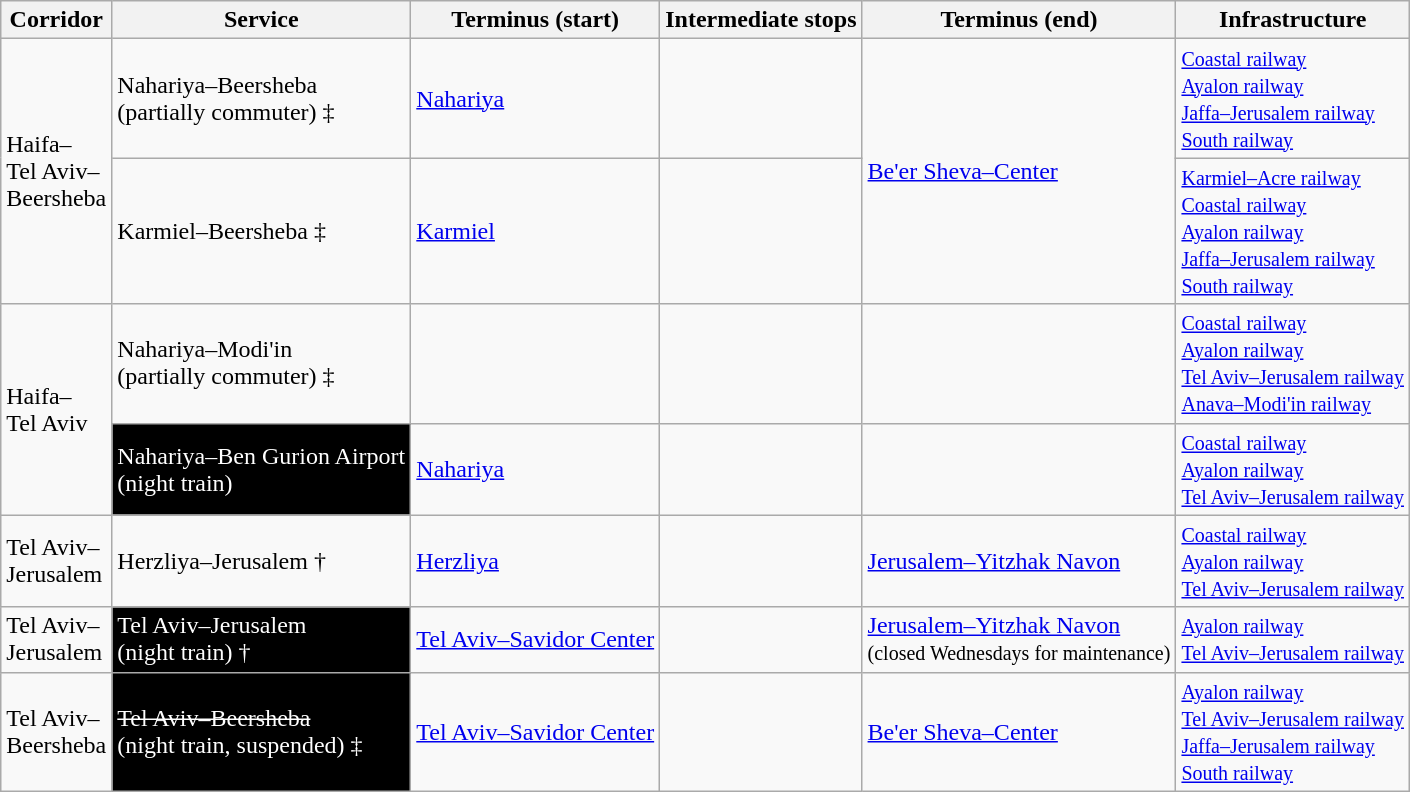<table class="wikitable">
<tr>
<th>Corridor</th>
<th>Service</th>
<th>Terminus (start)</th>
<th>Intermediate stops</th>
<th>Terminus (end)</th>
<th>Infrastructure</th>
</tr>
<tr>
<td rowspan="2">Haifa–<br>Tel Aviv–<br>Beersheba</td>
<td>Nahariya–Beersheba<br>(partially commuter) ‡</td>
<td><a href='#'>Nahariya</a></td>
<td></td>
<td rowspan="2"><a href='#'>Be'er Sheva–Center</a></td>
<td><small><a href='#'>Coastal railway</a><br><a href='#'>Ayalon railway</a><br><a href='#'>Jaffa–Jerusalem railway</a><br><a href='#'>South railway</a></small></td>
</tr>
<tr>
<td>Karmiel–Beersheba ‡</td>
<td><a href='#'>Karmiel</a></td>
<td></td>
<td><small><a href='#'>Karmiel–Acre railway</a><br><a href='#'>Coastal railway</a><br><a href='#'>Ayalon railway</a><br><a href='#'>Jaffa–Jerusalem railway</a><br><a href='#'>South railway</a></small></td>
</tr>
<tr>
<td rowspan="2">Haifa–<br>Tel Aviv</td>
<td>Nahariya–Modi'in<br>(partially commuter) ‡</td>
<td></td>
<td></td>
<td></td>
<td><small><a href='#'>Coastal railway</a><br><a href='#'>Ayalon railway</a><br><a href='#'>Tel Aviv–Jerusalem railway</a><br><a href='#'>Anava–Modi'in railway</a></small></td>
</tr>
<tr>
<td style="background: black; color: white">Nahariya–Ben Gurion Airport<br>(night train)</td>
<td><a href='#'>Nahariya</a></td>
<td></td>
<td></td>
<td><small><a href='#'>Coastal railway</a><br><a href='#'>Ayalon railway</a><br><a href='#'>Tel Aviv–Jerusalem railway</a></small></td>
</tr>
<tr>
<td>Tel Aviv–<br>Jerusalem</td>
<td>Herzliya–Jerusalem †</td>
<td><a href='#'>Herzliya</a></td>
<td></td>
<td><a href='#'>Jerusalem–Yitzhak Navon</a></td>
<td><small><a href='#'>Coastal railway</a><br><a href='#'>Ayalon railway</a><br><a href='#'>Tel Aviv–Jerusalem railway</a></small></td>
</tr>
<tr>
<td>Tel Aviv–<br>Jerusalem</td>
<td style="background: black; color: white">Tel Aviv–Jerusalem<br>(night train) †</td>
<td><a href='#'>Tel Aviv–Savidor Center</a></td>
<td></td>
<td><a href='#'>Jerusalem–Yitzhak Navon</a><br><small>(closed Wednesdays for maintenance)</small></td>
<td><small><a href='#'>Ayalon railway</a><br><a href='#'>Tel Aviv–Jerusalem railway</a></small></td>
</tr>
<tr>
<td>Tel Aviv–<br>Beersheba</td>
<td style="background: black; color: white"><s>Tel Aviv–Beersheba</s><br>(night train, suspended) ‡</td>
<td><a href='#'>Tel Aviv–Savidor Center</a></td>
<td></td>
<td><a href='#'>Be'er Sheva–Center</a></td>
<td><small><a href='#'>Ayalon railway</a><br><a href='#'>Tel Aviv–Jerusalem railway</a><br><a href='#'>Jaffa–Jerusalem railway</a><br><a href='#'>South railway</a></small></td>
</tr>
</table>
